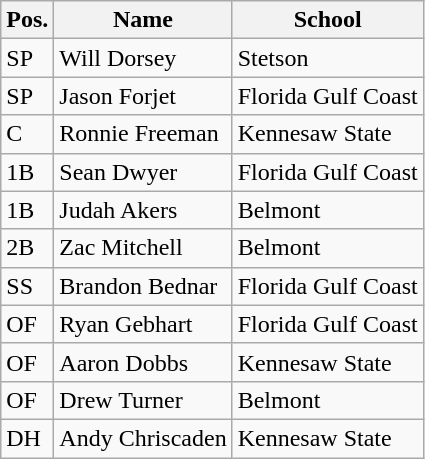<table class=wikitable>
<tr>
<th>Pos.</th>
<th>Name</th>
<th>School</th>
</tr>
<tr>
<td>SP</td>
<td>Will Dorsey</td>
<td>Stetson</td>
</tr>
<tr>
<td>SP</td>
<td>Jason Forjet</td>
<td>Florida Gulf Coast</td>
</tr>
<tr>
<td>C</td>
<td>Ronnie Freeman</td>
<td>Kennesaw State</td>
</tr>
<tr>
<td>1B</td>
<td>Sean Dwyer</td>
<td>Florida Gulf Coast</td>
</tr>
<tr>
<td>1B</td>
<td>Judah Akers</td>
<td>Belmont</td>
</tr>
<tr>
<td>2B</td>
<td>Zac Mitchell</td>
<td>Belmont</td>
</tr>
<tr>
<td>SS</td>
<td>Brandon Bednar</td>
<td>Florida Gulf Coast</td>
</tr>
<tr>
<td>OF</td>
<td>Ryan Gebhart</td>
<td>Florida Gulf Coast</td>
</tr>
<tr>
<td>OF</td>
<td>Aaron Dobbs</td>
<td>Kennesaw State</td>
</tr>
<tr>
<td>OF</td>
<td>Drew Turner</td>
<td>Belmont</td>
</tr>
<tr>
<td>DH</td>
<td>Andy Chriscaden</td>
<td>Kennesaw State</td>
</tr>
</table>
